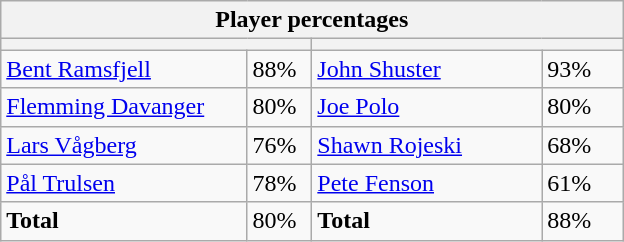<table class="wikitable">
<tr>
<th colspan=4 width=400>Player percentages</th>
</tr>
<tr>
<th colspan=2 width=200></th>
<th colspan=2 width=200></th>
</tr>
<tr>
<td><a href='#'>Bent Ramsfjell</a></td>
<td>88%</td>
<td><a href='#'>John Shuster</a></td>
<td>93%</td>
</tr>
<tr>
<td><a href='#'>Flemming Davanger</a></td>
<td>80%</td>
<td><a href='#'>Joe Polo</a></td>
<td>80%</td>
</tr>
<tr>
<td><a href='#'>Lars Vågberg</a></td>
<td>76%</td>
<td><a href='#'>Shawn Rojeski</a></td>
<td>68%</td>
</tr>
<tr>
<td><a href='#'>Pål Trulsen</a></td>
<td>78%</td>
<td><a href='#'>Pete Fenson</a></td>
<td>61%</td>
</tr>
<tr>
<td><strong>Total</strong></td>
<td>80%</td>
<td><strong>Total</strong></td>
<td>88%</td>
</tr>
</table>
